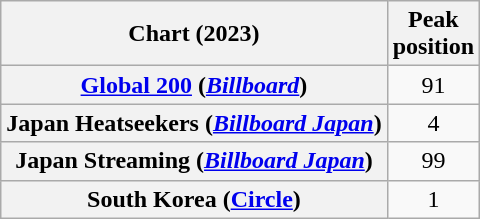<table class="wikitable sortable plainrowheaders" style="text-align:center">
<tr>
<th scope="col">Chart (2023)</th>
<th scope="col">Peak<br>position</th>
</tr>
<tr>
<th scope="row"><a href='#'>Global 200</a> (<em><a href='#'>Billboard</a></em>)</th>
<td>91</td>
</tr>
<tr>
<th scope="row">Japan Heatseekers (<em><a href='#'>Billboard Japan</a></em>)</th>
<td>4</td>
</tr>
<tr>
<th scope="row">Japan Streaming (<em><a href='#'>Billboard Japan</a></em>)</th>
<td>99</td>
</tr>
<tr>
<th scope="row">South Korea (<a href='#'>Circle</a>)</th>
<td>1</td>
</tr>
</table>
